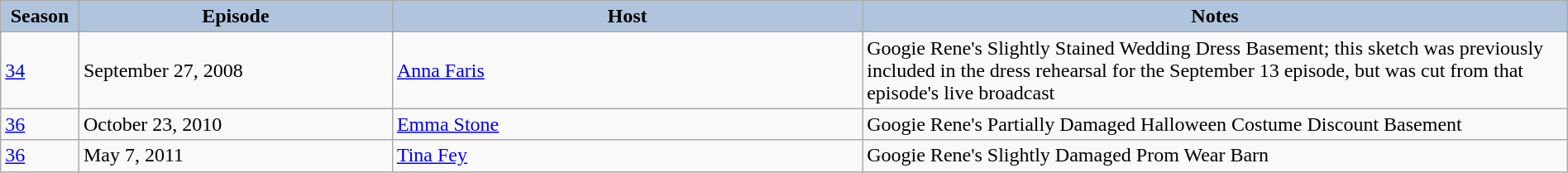<table class="wikitable" style="width:100%;">
<tr>
<th style="background:#b0c4de; width:5%;">Season</th>
<th style="background:#b0c4de; width:20%;">Episode</th>
<th style="background:#b0c4de; width:30%;">Host</th>
<th style="background:#b0c4de; width:45%;">Notes</th>
</tr>
<tr>
<td><a href='#'>34</a></td>
<td>September 27, 2008</td>
<td><a href='#'>Anna Faris</a></td>
<td>Googie Rene's Slightly Stained Wedding Dress Basement; this sketch was previously included in the dress rehearsal for the September 13 episode, but was cut from that episode's live broadcast</td>
</tr>
<tr>
<td><a href='#'>36</a></td>
<td>October 23, 2010</td>
<td><a href='#'>Emma Stone</a></td>
<td>Googie Rene's Partially Damaged Halloween Costume Discount Basement</td>
</tr>
<tr>
<td><a href='#'>36</a></td>
<td>May 7, 2011</td>
<td><a href='#'>Tina Fey</a></td>
<td>Googie Rene's Slightly Damaged Prom Wear Barn</td>
</tr>
</table>
